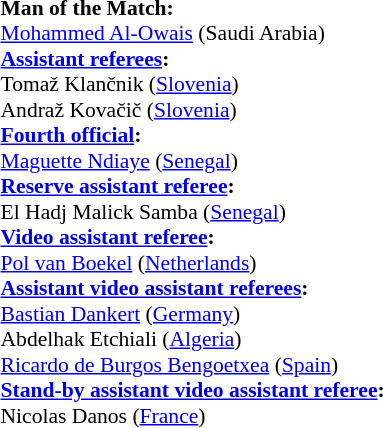<table style="width:100%; font-size:90%;">
<tr>
<td><br><strong>Man of the Match:</strong>
<br><a href='#'>Mohammed Al-Owais</a> (Saudi Arabia)<br><strong><a href='#'>Assistant referees</a>:</strong>
<br>Tomaž Klančnik (<a href='#'>Slovenia</a>)
<br>Andraž Kovačič (<a href='#'>Slovenia</a>)
<br><strong><a href='#'>Fourth official</a>:</strong>
<br><a href='#'>Maguette Ndiaye</a> (<a href='#'>Senegal</a>)
<br><strong><a href='#'>Reserve assistant referee</a>:</strong>
<br>El Hadj Malick Samba (<a href='#'>Senegal</a>)
<br><strong><a href='#'>Video assistant referee</a>:</strong>
<br><a href='#'>Pol van Boekel</a> (<a href='#'>Netherlands</a>)
<br><strong><a href='#'>Assistant video assistant referees</a>:</strong>
<br><a href='#'>Bastian Dankert</a> (<a href='#'>Germany</a>)
<br>Abdelhak Etchiali (<a href='#'>Algeria</a>)
<br><a href='#'>Ricardo de Burgos Bengoetxea</a> (<a href='#'>Spain</a>)
<br><strong><a href='#'>Stand-by assistant video assistant referee</a>:</strong>
<br>Nicolas Danos (<a href='#'>France</a>)</td>
</tr>
</table>
